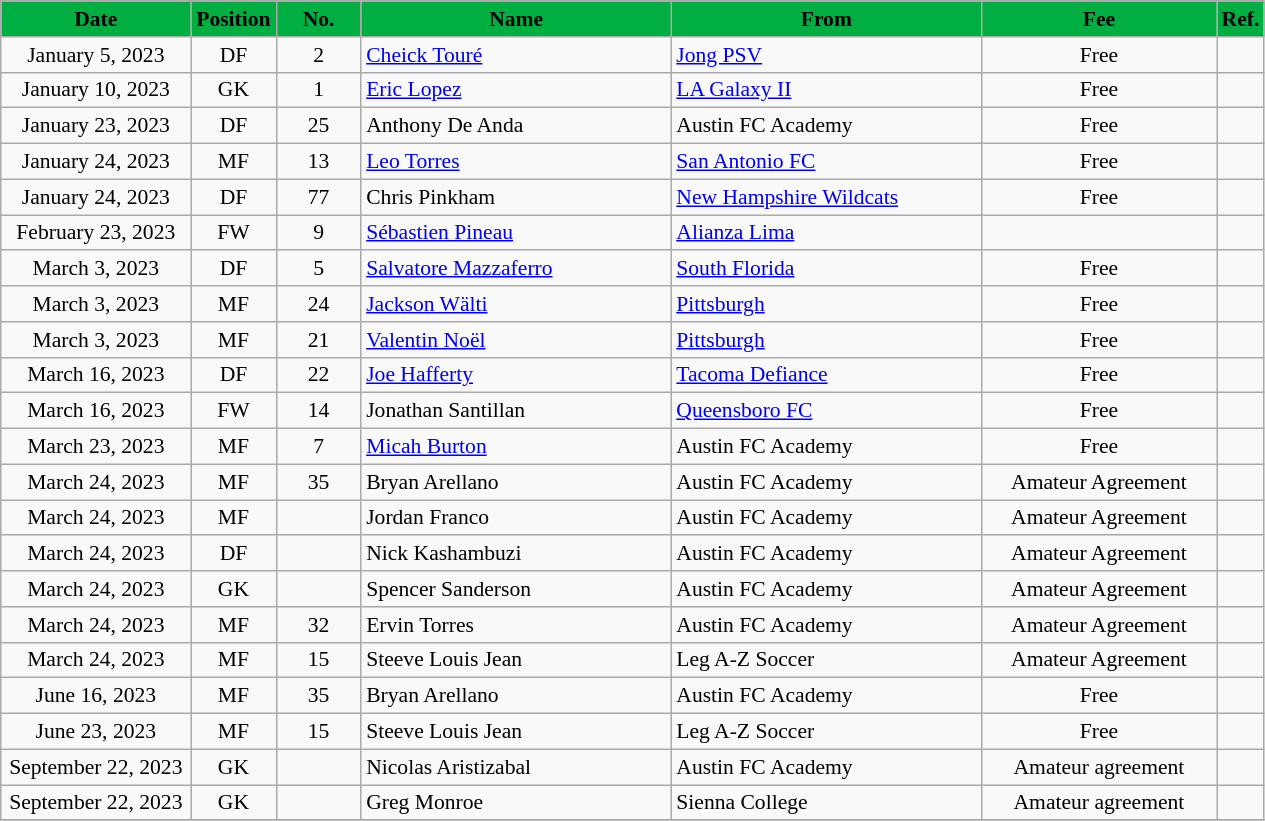<table class="wikitable" style="text-align:center; font-size:90%; ">
<tr>
<th style="background:#00AE42; color:#000000; width:120px;">Date</th>
<th style="background:#00AE42; color:#000000; width:50px;">Position</th>
<th style="background:#00AE42; color:#000000; width:50px;">No.</th>
<th style="background:#00AE42; color:#000000; width:200px;">Name</th>
<th style="background:#00AE42; color:#000000; width:200px;">From</th>
<th style="background:#00AE42; color:#000000; width:150px;">Fee</th>
<th style="background:#00AE42; color:#000000; width:25px;">Ref.</th>
</tr>
<tr>
<td>January 5, 2023</td>
<td>DF</td>
<td>2</td>
<td align="left"> <a href='#'>Cheick Touré</a></td>
<td align="left"> <a href='#'>Jong PSV</a></td>
<td>Free</td>
<td></td>
</tr>
<tr>
<td>January 10, 2023</td>
<td>GK</td>
<td>1</td>
<td align="left"> <a href='#'>Eric Lopez</a></td>
<td align="left"> <a href='#'>LA Galaxy II</a></td>
<td>Free</td>
<td></td>
</tr>
<tr>
<td>January 23, 2023</td>
<td>DF</td>
<td>25</td>
<td align="left"> Anthony De Anda</td>
<td align="left"> Austin FC Academy</td>
<td>Free</td>
<td></td>
</tr>
<tr>
<td>January 24, 2023</td>
<td>MF</td>
<td>13</td>
<td align="left"> <a href='#'>Leo Torres</a></td>
<td align="left"> <a href='#'>San Antonio FC</a></td>
<td>Free</td>
<td></td>
</tr>
<tr>
<td>January 24, 2023</td>
<td>DF</td>
<td>77</td>
<td align="left"> Chris Pinkham</td>
<td align="left"> <a href='#'>New Hampshire Wildcats</a></td>
<td>Free</td>
<td></td>
</tr>
<tr>
<td>February 23, 2023</td>
<td>FW</td>
<td>9</td>
<td align="left"> <a href='#'>Sébastien Pineau</a></td>
<td align="left"> <a href='#'>Alianza Lima</a></td>
<td></td>
<td></td>
</tr>
<tr>
<td>March 3, 2023</td>
<td>DF</td>
<td>5</td>
<td align="left"> <a href='#'>Salvatore Mazzaferro</a></td>
<td align="left"> <a href='#'>South Florida</a></td>
<td>Free</td>
<td></td>
</tr>
<tr>
<td>March 3, 2023</td>
<td>MF</td>
<td>24</td>
<td align="left"> <a href='#'>Jackson Wälti</a></td>
<td align="left"> <a href='#'>Pittsburgh</a></td>
<td>Free</td>
<td></td>
</tr>
<tr>
<td>March 3, 2023</td>
<td>MF</td>
<td>21</td>
<td align="left"> <a href='#'>Valentin Noël</a></td>
<td align="left"> <a href='#'>Pittsburgh</a></td>
<td>Free</td>
<td></td>
</tr>
<tr>
<td>March 16, 2023</td>
<td>DF</td>
<td>22</td>
<td align="left"> <a href='#'>Joe Hafferty</a></td>
<td align="left"> <a href='#'>Tacoma Defiance</a></td>
<td>Free</td>
<td></td>
</tr>
<tr>
<td>March 16, 2023</td>
<td>FW</td>
<td>14</td>
<td align="left"> Jonathan Santillan</td>
<td align="left"> <a href='#'>Queensboro FC</a></td>
<td>Free</td>
<td></td>
</tr>
<tr>
<td>March 23, 2023</td>
<td>MF</td>
<td>7</td>
<td align="left"> <a href='#'>Micah Burton</a></td>
<td align="left"> Austin FC Academy</td>
<td>Free</td>
<td></td>
</tr>
<tr>
<td>March 24, 2023</td>
<td>MF</td>
<td>35</td>
<td align="left"> Bryan Arellano</td>
<td align="left"> Austin FC Academy</td>
<td>Amateur Agreement</td>
<td></td>
</tr>
<tr>
<td>March 24, 2023</td>
<td>MF</td>
<td></td>
<td align="left"> Jordan Franco</td>
<td align="left"> Austin FC Academy</td>
<td>Amateur Agreement</td>
<td></td>
</tr>
<tr>
<td>March 24, 2023</td>
<td>DF</td>
<td></td>
<td align="left"> Nick Kashambuzi</td>
<td align="left"> Austin FC Academy</td>
<td>Amateur Agreement</td>
<td></td>
</tr>
<tr>
<td>March 24, 2023</td>
<td>GK</td>
<td></td>
<td align="left"> Spencer Sanderson</td>
<td align="left"> Austin FC Academy</td>
<td>Amateur Agreement</td>
<td></td>
</tr>
<tr>
<td>March 24, 2023</td>
<td>MF</td>
<td>32</td>
<td align="left"> Ervin Torres</td>
<td align="left"> Austin FC Academy</td>
<td>Amateur Agreement</td>
<td></td>
</tr>
<tr>
<td>March 24, 2023</td>
<td>MF</td>
<td>15</td>
<td align="left"> Steeve Louis Jean</td>
<td align="left"> Leg A-Z Soccer</td>
<td>Amateur Agreement</td>
<td></td>
</tr>
<tr>
<td>June 16, 2023</td>
<td>MF</td>
<td>35</td>
<td align="left"> Bryan Arellano</td>
<td align="left"> Austin FC Academy</td>
<td>Free</td>
<td></td>
</tr>
<tr>
<td>June 23, 2023</td>
<td>MF</td>
<td>15</td>
<td align="left"> Steeve Louis Jean</td>
<td align="left"> Leg A-Z Soccer</td>
<td>Free</td>
<td></td>
</tr>
<tr>
<td>September 22, 2023</td>
<td>GK</td>
<td></td>
<td align="left"> Nicolas Aristizabal</td>
<td align="left"> Austin FC Academy</td>
<td>Amateur agreement</td>
<td></td>
</tr>
<tr>
<td>September 22, 2023</td>
<td>GK</td>
<td></td>
<td align="left"> Greg Monroe</td>
<td align="left"> Sienna College</td>
<td>Amateur agreement</td>
<td></td>
</tr>
<tr>
</tr>
</table>
